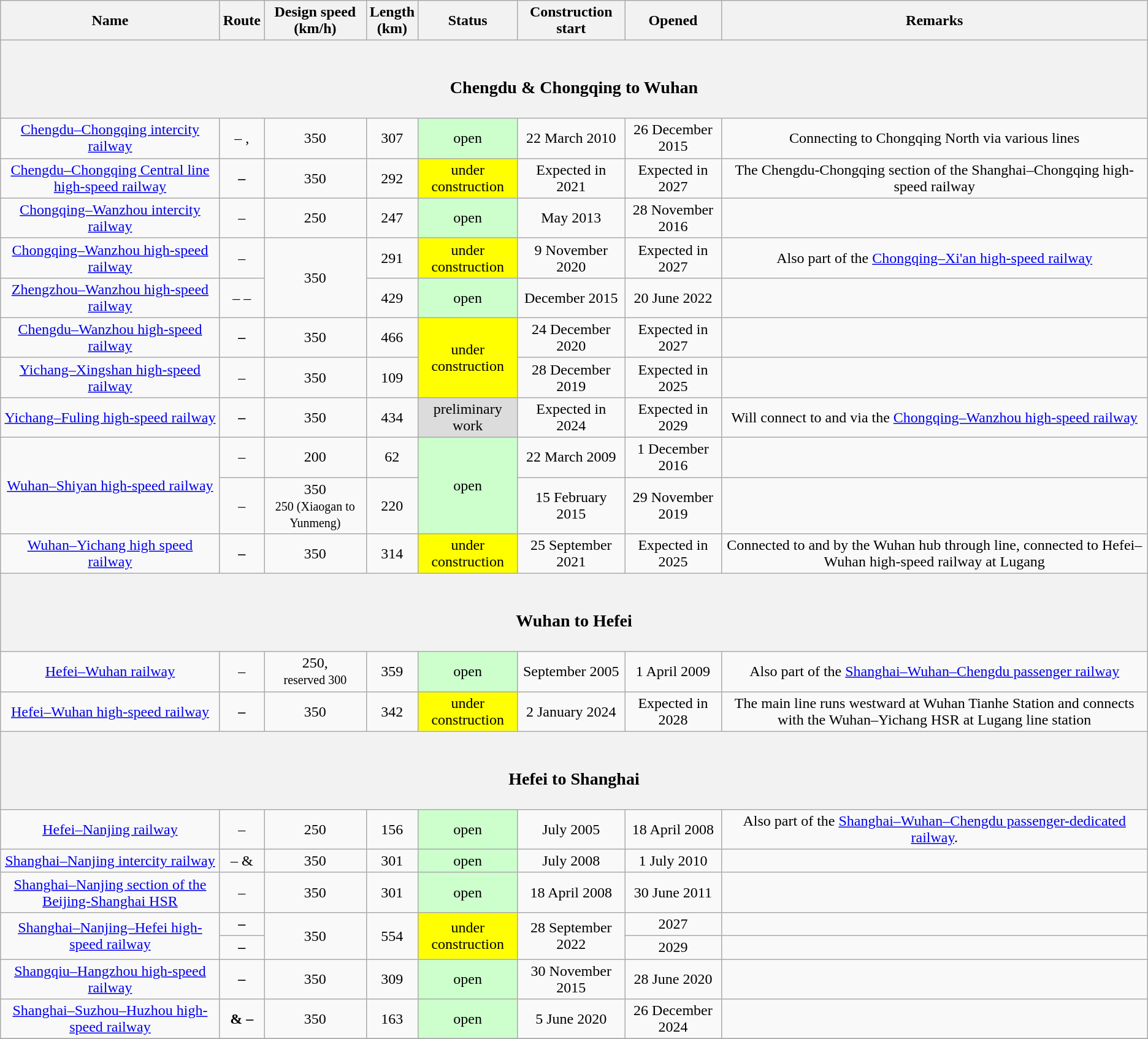<table class="wikitable" style="text-align: center;">
<tr>
<th><strong>Name</strong></th>
<th><strong>Route</strong></th>
<th><strong>Design speed<br>(km/h)</strong></th>
<th><strong>Length<br>(km)</strong></th>
<th><strong>Status</strong></th>
<th><strong>Construction start</strong></th>
<th><strong>Opened</strong></th>
<th><strong>Remarks</strong></th>
</tr>
<tr>
<th colspan=8 align= center><br><h3>Chengdu & Chongqing to Wuhan</h3></th>
</tr>
<tr>
<td><a href='#'>Chengdu–Chongqing intercity railway</a></td>
<td> – , </td>
<td>350</td>
<td>307</td>
<td style="background:#CCFFCC">open</td>
<td>22 March 2010</td>
<td>26 December 2015</td>
<td>Connecting to Chongqing North via various lines</td>
</tr>
<tr>
<td><a href='#'>Chengdu–Chongqing Central line high-speed railway</a></td>
<td><strong> – </strong></td>
<td>350</td>
<td>292</td>
<td style="background:#FFFF00">under construction</td>
<td>Expected in 2021</td>
<td>Expected in 2027</td>
<td>The Chengdu-Chongqing section of the Shanghai–Chongqing high-speed railway</td>
</tr>
<tr>
<td><a href='#'>Chongqing–Wanzhou intercity railway</a></td>
<td> – </td>
<td>250</td>
<td>247</td>
<td style="background:#CCFFCC">open</td>
<td>May 2013</td>
<td>28 November 2016</td>
<td></td>
</tr>
<tr>
<td><a href='#'>Chongqing–Wanzhou high-speed railway</a></td>
<td> – </td>
<td rowspan="2">350</td>
<td>291</td>
<td style="background:#FFFF00">under construction</td>
<td>9 November 2020</td>
<td>Expected in 2027</td>
<td>Also part of the <a href='#'>Chongqing–Xi'an high-speed railway</a></td>
</tr>
<tr>
<td><a href='#'>Zhengzhou–Wanzhou high-speed railway</a></td>
<td> –  – </td>
<td>429</td>
<td style="background:#CCFFCC">open</td>
<td>December 2015</td>
<td>20 June 2022</td>
<td></td>
</tr>
<tr>
<td><a href='#'>Chengdu–Wanzhou high-speed railway</a></td>
<td><strong> – </strong></td>
<td>350</td>
<td>466</td>
<td style="background:#FFFF00" rowspan="2">under construction</td>
<td>24 December 2020</td>
<td>Expected in 2027</td>
<td></td>
</tr>
<tr>
<td><a href='#'>Yichang–Xingshan high-speed railway</a></td>
<td> – </td>
<td>350</td>
<td>109</td>
<td>28 December 2019</td>
<td>Expected in 2025</td>
<td></td>
</tr>
<tr>
<td><a href='#'>Yichang–Fuling high-speed railway</a></td>
<td><strong> – </strong></td>
<td>350</td>
<td>434</td>
<td style="background:#DCDCDC">preliminary work</td>
<td>Expected in 2024</td>
<td>Expected in 2029</td>
<td>Will connect to  and  via the <a href='#'>Chongqing–Wanzhou high-speed railway</a></td>
</tr>
<tr>
<td rowspan="2"><a href='#'>Wuhan–Shiyan high-speed railway</a></td>
<td> – </td>
<td>200</td>
<td>62</td>
<td style="background:#CCFFCC" rowspan="2">open</td>
<td>22 March 2009</td>
<td>1 December 2016</td>
<td></td>
</tr>
<tr>
<td> – </td>
<td>350<br><small>250 (Xiaogan to Yunmeng)</small></td>
<td>220</td>
<td>15 February 2015</td>
<td>29 November 2019</td>
<td></td>
</tr>
<tr>
<td><a href='#'>Wuhan–Yichang high speed railway</a></td>
<td><strong> – </strong></td>
<td>350</td>
<td>314</td>
<td style="background:#FFFF00">under construction</td>
<td>25 September 2021</td>
<td>Expected in 2025</td>
<td>Connected to  and  by the Wuhan hub through line, connected to Hefei–Wuhan high-speed railway at Lugang</td>
</tr>
<tr>
<th colspan=8 align= center><br><h3>Wuhan to Hefei</h3></th>
</tr>
<tr>
<td><a href='#'>Hefei–Wuhan railway</a></td>
<td> – </td>
<td>250,<br><small>reserved 300</small></td>
<td>359</td>
<td style="background:#CCFFCC">open</td>
<td>September 2005</td>
<td>1 April 2009</td>
<td>Also part of the <a href='#'>Shanghai–Wuhan–Chengdu passenger railway</a></td>
</tr>
<tr>
<td><a href='#'>Hefei–Wuhan high-speed railway</a></td>
<td><strong> – </strong></td>
<td>350</td>
<td>342</td>
<td style="background:#FFFF00">under construction</td>
<td>2 January 2024</td>
<td>Expected in 2028</td>
<td>The main line runs westward at Wuhan Tianhe Station and connects with the Wuhan–Yichang HSR at Lugang line station</td>
</tr>
<tr>
<th colspan=8 align= center><br><h3>Hefei to Shanghai</h3></th>
</tr>
<tr>
<td><a href='#'>Hefei–Nanjing railway</a></td>
<td> – </td>
<td>250</td>
<td>156</td>
<td style="background:#CCFFCC">open</td>
<td>July 2005</td>
<td>18 April 2008</td>
<td>Also part of the <a href='#'>Shanghai–Wuhan–Chengdu passenger-dedicated railway</a>.</td>
</tr>
<tr>
<td><a href='#'>Shanghai–Nanjing intercity railway</a></td>
<td> –  & </td>
<td>350</td>
<td>301</td>
<td style="background:#CCFFCC">open</td>
<td>July 2008</td>
<td>1 July 2010</td>
<td></td>
</tr>
<tr>
<td><a href='#'>Shanghai–Nanjing section of the Beijing-Shanghai HSR</a></td>
<td> – </td>
<td>350</td>
<td>301</td>
<td style="background:#CCFFCC">open</td>
<td>18 April 2008</td>
<td>30 June 2011</td>
<td></td>
</tr>
<tr>
<td rowspan=2><a href='#'>Shanghai–Nanjing–Hefei high-speed railway</a></td>
<td><strong> – </strong></td>
<td rowspan=2>350</td>
<td rowspan=2>554</td>
<td rowspan=2 style="background:#FFFF00">under construction</td>
<td rowspan=2>28 September 2022</td>
<td>2027</td>
<td></td>
</tr>
<tr>
<td><strong> – </strong></td>
<td>2029</td>
<td></td>
</tr>
<tr>
<td><a href='#'>Shangqiu–Hangzhou high-speed railway</a></td>
<td><strong> – </strong></td>
<td>350</td>
<td>309</td>
<td style="background:#CCFFCC">open</td>
<td>30 November 2015</td>
<td>28 June 2020</td>
<td></td>
</tr>
<tr>
<td><a href='#'>Shanghai–Suzhou–Huzhou high-speed railway</a></td>
<td><strong> &  – </strong></td>
<td>350</td>
<td>163</td>
<td style="background:#CCFFCC">open</td>
<td>5 June 2020</td>
<td>26 December 2024</td>
<td></td>
</tr>
<tr>
</tr>
</table>
